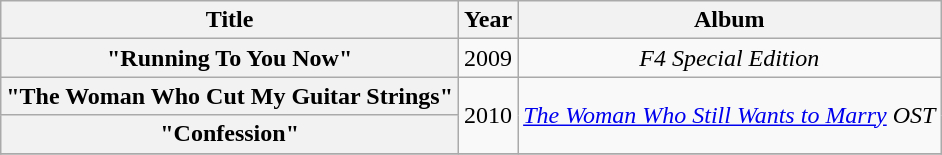<table class="wikitable plainrowheaders" style="text-align:center;">
<tr>
<th scope="col">Title</th>
<th scope="col">Year</th>
<th scope="col">Album</th>
</tr>
<tr>
<th scope="row">"Running To You Now"</th>
<td>2009</td>
<td><em>F4 Special Edition </em></td>
</tr>
<tr>
<th scope="row">"The Woman Who Cut My Guitar Strings"</th>
<td rowspan="2">2010</td>
<td rowspan="2"><em><a href='#'>The Woman Who Still Wants to Marry</a> OST</em></td>
</tr>
<tr>
<th scope="row">"Confession"</th>
</tr>
<tr>
</tr>
</table>
